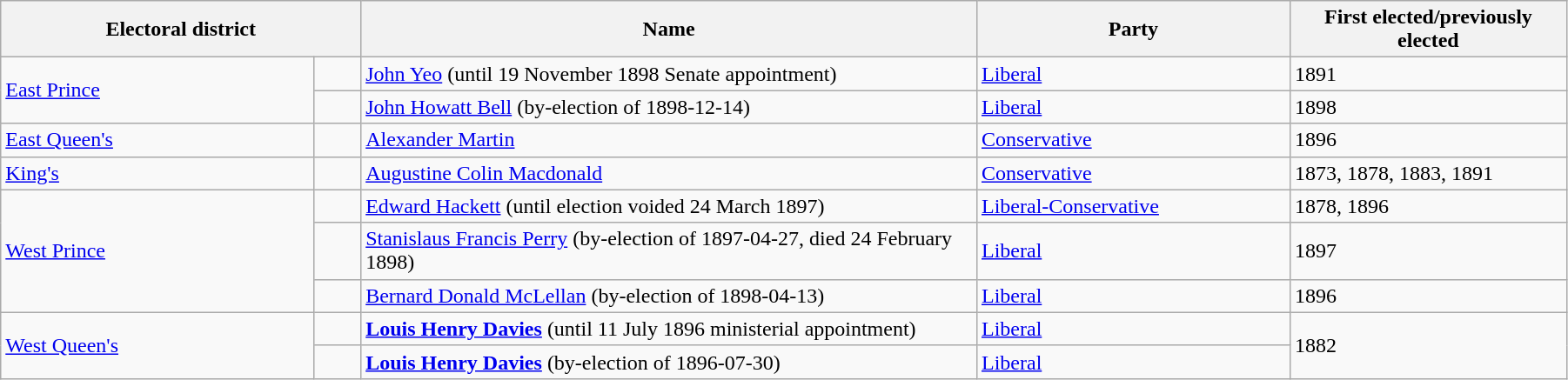<table class="wikitable" width=95%>
<tr>
<th colspan=2 width=23%>Electoral district</th>
<th>Name</th>
<th width=20%>Party</th>
<th>First elected/previously elected</th>
</tr>
<tr>
<td width=20% rowspan=2><a href='#'>East Prince</a></td>
<td></td>
<td><a href='#'>John Yeo</a> (until 19 November 1898 Senate appointment)</td>
<td><a href='#'>Liberal</a></td>
<td>1891</td>
</tr>
<tr>
<td></td>
<td><a href='#'>John Howatt Bell</a> (by-election of 1898-12-14)</td>
<td><a href='#'>Liberal</a></td>
<td>1898</td>
</tr>
<tr>
<td><a href='#'>East Queen's</a></td>
<td></td>
<td><a href='#'>Alexander Martin</a></td>
<td><a href='#'>Conservative</a></td>
<td>1896</td>
</tr>
<tr>
<td><a href='#'>King's</a></td>
<td></td>
<td><a href='#'>Augustine Colin Macdonald</a></td>
<td><a href='#'>Conservative</a></td>
<td>1873, 1878, 1883, 1891</td>
</tr>
<tr>
<td rowspan=3><a href='#'>West Prince</a></td>
<td></td>
<td><a href='#'>Edward Hackett</a> (until election voided 24 March 1897)</td>
<td><a href='#'>Liberal-Conservative</a></td>
<td>1878, 1896</td>
</tr>
<tr>
<td></td>
<td><a href='#'>Stanislaus Francis Perry</a> (by-election of 1897-04-27, died 24 February 1898)</td>
<td><a href='#'>Liberal</a></td>
<td>1897</td>
</tr>
<tr>
<td></td>
<td><a href='#'>Bernard Donald McLellan</a> (by-election of 1898-04-13)</td>
<td><a href='#'>Liberal</a></td>
<td>1896</td>
</tr>
<tr>
<td rowspan=2><a href='#'>West Queen's</a></td>
<td></td>
<td><strong><a href='#'>Louis Henry Davies</a></strong> (until 11 July 1896 ministerial appointment)</td>
<td><a href='#'>Liberal</a></td>
<td rowspan=2>1882</td>
</tr>
<tr>
<td></td>
<td><strong><a href='#'>Louis Henry Davies</a></strong> (by-election of 1896-07-30)</td>
<td><a href='#'>Liberal</a></td>
</tr>
</table>
